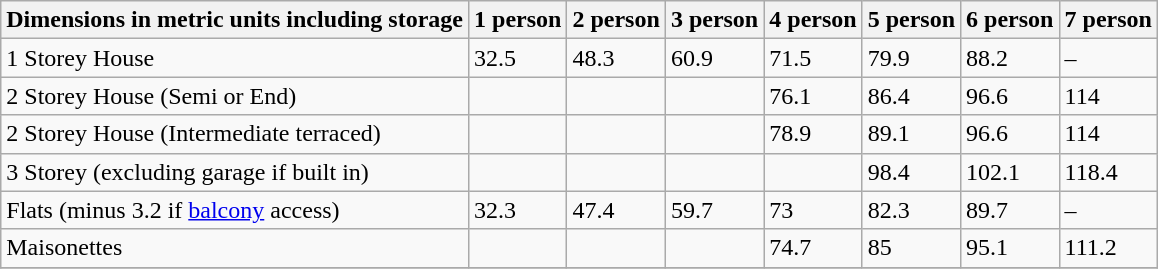<table class="wikitable">
<tr>
<th>Dimensions in metric units including storage</th>
<th>1 person</th>
<th>2 person</th>
<th>3 person</th>
<th>4 person</th>
<th>5 person</th>
<th>6 person</th>
<th>7 person</th>
</tr>
<tr>
<td>1 Storey House</td>
<td>32.5</td>
<td>48.3</td>
<td>60.9</td>
<td>71.5</td>
<td>79.9</td>
<td>88.2</td>
<td>–</td>
</tr>
<tr>
<td>2 Storey House (Semi or End)</td>
<td></td>
<td></td>
<td></td>
<td>76.1</td>
<td>86.4</td>
<td>96.6</td>
<td>114</td>
</tr>
<tr>
<td>2 Storey House (Intermediate terraced)</td>
<td></td>
<td></td>
<td></td>
<td>78.9</td>
<td>89.1</td>
<td>96.6</td>
<td>114</td>
</tr>
<tr>
<td>3 Storey (excluding garage if built in)</td>
<td></td>
<td></td>
<td></td>
<td></td>
<td>98.4</td>
<td>102.1</td>
<td>118.4</td>
</tr>
<tr>
<td>Flats (minus 3.2 if <a href='#'>balcony</a> access)</td>
<td>32.3</td>
<td>47.4</td>
<td>59.7</td>
<td>73</td>
<td>82.3</td>
<td>89.7</td>
<td>–</td>
</tr>
<tr>
<td>Maisonettes</td>
<td></td>
<td></td>
<td></td>
<td>74.7</td>
<td>85</td>
<td>95.1</td>
<td>111.2</td>
</tr>
<tr>
</tr>
</table>
